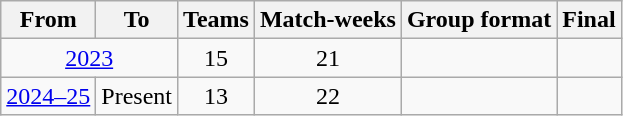<table class="wikitable sortable" style="text-align:center;">
<tr>
<th>From</th>
<th>To</th>
<th>Teams</th>
<th>Match-weeks</th>
<th>Group format</th>
<th>Final</th>
</tr>
<tr>
<td colspan="2"><a href='#'>2023</a></td>
<td>15</td>
<td>21</td>
<td></td>
<td></td>
</tr>
<tr>
<td><a href='#'>2024–25</a></td>
<td>Present</td>
<td>13</td>
<td>22</td>
<td></td>
<td></td>
</tr>
</table>
